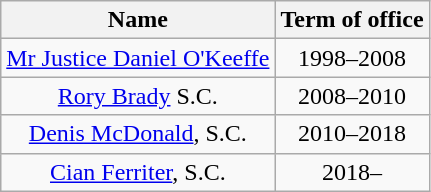<table class="wikitable" style="text-align:center">
<tr>
<th>Name<br></th>
<th>Term of office</th>
</tr>
<tr>
<td><a href='#'>Mr Justice Daniel O'Keeffe</a><br></td>
<td>1998–2008</td>
</tr>
<tr>
<td><a href='#'>Rory Brady</a> S.C.<br></td>
<td>2008–2010</td>
</tr>
<tr>
<td><a href='#'>Denis McDonald</a>, S.C.</td>
<td>2010–2018</td>
</tr>
<tr>
<td><a href='#'>Cian Ferriter</a>, S.C.</td>
<td>2018–</td>
</tr>
</table>
